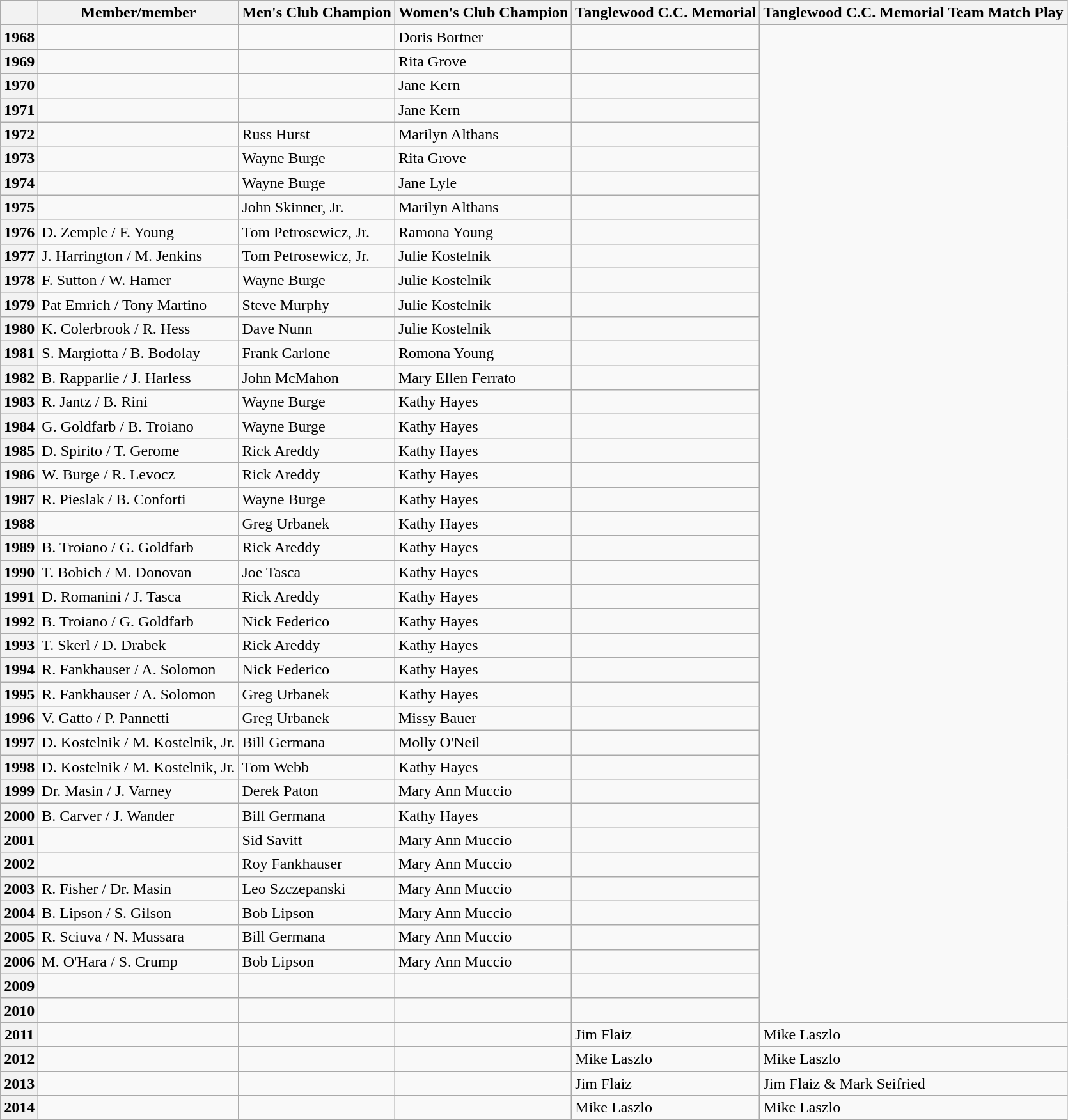<table class="wikitable">
<tr>
<th></th>
<th>Member/member</th>
<th>Men's Club Champion</th>
<th>Women's Club Champion</th>
<th>Tanglewood C.C. Memorial</th>
<th>Tanglewood C.C. Memorial Team Match Play</th>
</tr>
<tr>
<th>1968</th>
<td></td>
<td></td>
<td>Doris Bortner</td>
<td></td>
</tr>
<tr>
<th>1969</th>
<td></td>
<td></td>
<td>Rita Grove</td>
<td></td>
</tr>
<tr>
<th>1970</th>
<td></td>
<td></td>
<td>Jane Kern</td>
<td></td>
</tr>
<tr>
<th>1971</th>
<td></td>
<td></td>
<td>Jane Kern</td>
<td></td>
</tr>
<tr>
<th>1972</th>
<td></td>
<td>Russ Hurst</td>
<td>Marilyn Althans</td>
<td></td>
</tr>
<tr>
<th>1973</th>
<td></td>
<td>Wayne Burge</td>
<td>Rita Grove</td>
<td></td>
</tr>
<tr>
<th>1974</th>
<td></td>
<td>Wayne Burge</td>
<td>Jane Lyle</td>
<td></td>
</tr>
<tr>
<th>1975</th>
<td></td>
<td>John Skinner, Jr.</td>
<td>Marilyn Althans</td>
<td></td>
</tr>
<tr>
<th>1976</th>
<td>D. Zemple / F. Young</td>
<td>Tom Petrosewicz, Jr.</td>
<td>Ramona Young</td>
<td></td>
</tr>
<tr>
<th>1977</th>
<td>J. Harrington / M. Jenkins</td>
<td>Tom Petrosewicz, Jr.</td>
<td>Julie Kostelnik</td>
<td></td>
</tr>
<tr>
<th>1978</th>
<td>F. Sutton / W. Hamer</td>
<td>Wayne Burge</td>
<td>Julie Kostelnik</td>
<td></td>
</tr>
<tr>
<th>1979</th>
<td>Pat Emrich / Tony Martino</td>
<td>Steve Murphy</td>
<td>Julie Kostelnik</td>
<td></td>
</tr>
<tr>
<th>1980</th>
<td>K. Colerbrook / R. Hess</td>
<td>Dave Nunn</td>
<td>Julie Kostelnik</td>
<td></td>
</tr>
<tr>
<th>1981</th>
<td>S. Margiotta / B. Bodolay</td>
<td>Frank Carlone</td>
<td>Romona Young</td>
<td></td>
</tr>
<tr>
<th>1982</th>
<td>B. Rapparlie / J. Harless</td>
<td>John McMahon</td>
<td>Mary Ellen Ferrato</td>
<td></td>
</tr>
<tr>
<th>1983</th>
<td>R. Jantz / B. Rini</td>
<td>Wayne Burge</td>
<td>Kathy Hayes</td>
<td></td>
</tr>
<tr>
<th>1984</th>
<td>G. Goldfarb / B. Troiano</td>
<td>Wayne Burge</td>
<td>Kathy Hayes</td>
<td></td>
</tr>
<tr>
<th>1985</th>
<td>D. Spirito / T. Gerome</td>
<td>Rick Areddy</td>
<td>Kathy Hayes</td>
<td></td>
</tr>
<tr>
<th>1986</th>
<td>W. Burge / R. Levocz</td>
<td>Rick Areddy</td>
<td>Kathy Hayes</td>
<td></td>
</tr>
<tr>
<th>1987</th>
<td>R. Pieslak / B. Conforti</td>
<td>Wayne Burge</td>
<td>Kathy Hayes</td>
<td></td>
</tr>
<tr>
<th>1988</th>
<td></td>
<td>Greg Urbanek</td>
<td>Kathy Hayes</td>
<td></td>
</tr>
<tr>
<th>1989</th>
<td>B. Troiano / G. Goldfarb</td>
<td>Rick Areddy</td>
<td>Kathy Hayes</td>
<td></td>
</tr>
<tr>
<th>1990</th>
<td>T. Bobich / M. Donovan</td>
<td>Joe Tasca</td>
<td>Kathy Hayes</td>
<td></td>
</tr>
<tr>
<th>1991</th>
<td>D. Romanini / J. Tasca</td>
<td>Rick Areddy</td>
<td>Kathy Hayes</td>
<td></td>
</tr>
<tr>
<th>1992</th>
<td>B. Troiano / G. Goldfarb</td>
<td>Nick Federico</td>
<td>Kathy Hayes</td>
<td></td>
</tr>
<tr>
<th>1993</th>
<td>T. Skerl / D. Drabek</td>
<td>Rick Areddy</td>
<td>Kathy Hayes</td>
<td></td>
</tr>
<tr>
<th>1994</th>
<td>R. Fankhauser / A. Solomon</td>
<td>Nick Federico</td>
<td>Kathy Hayes</td>
<td></td>
</tr>
<tr>
<th>1995</th>
<td>R. Fankhauser / A. Solomon</td>
<td>Greg Urbanek</td>
<td>Kathy Hayes</td>
<td></td>
</tr>
<tr>
<th>1996</th>
<td>V. Gatto / P. Pannetti</td>
<td>Greg Urbanek</td>
<td>Missy Bauer</td>
<td></td>
</tr>
<tr>
<th>1997</th>
<td>D. Kostelnik / M. Kostelnik, Jr.</td>
<td>Bill Germana</td>
<td>Molly O'Neil</td>
<td></td>
</tr>
<tr>
<th>1998</th>
<td>D. Kostelnik / M. Kostelnik, Jr.</td>
<td>Tom Webb</td>
<td>Kathy Hayes</td>
<td></td>
</tr>
<tr>
<th>1999</th>
<td>Dr. Masin / J. Varney</td>
<td>Derek Paton</td>
<td>Mary Ann Muccio</td>
<td></td>
</tr>
<tr>
<th>2000</th>
<td>B. Carver / J. Wander</td>
<td>Bill Germana</td>
<td>Kathy Hayes</td>
<td></td>
</tr>
<tr>
<th>2001</th>
<td></td>
<td>Sid Savitt</td>
<td>Mary Ann Muccio</td>
<td></td>
</tr>
<tr>
<th>2002</th>
<td></td>
<td>Roy Fankhauser</td>
<td>Mary Ann Muccio</td>
<td></td>
</tr>
<tr>
<th>2003</th>
<td>R. Fisher / Dr. Masin</td>
<td>Leo Szczepanski</td>
<td>Mary Ann Muccio</td>
<td></td>
</tr>
<tr>
<th>2004</th>
<td>B. Lipson / S. Gilson</td>
<td>Bob Lipson</td>
<td>Mary Ann Muccio</td>
<td></td>
</tr>
<tr>
<th>2005</th>
<td>R. Sciuva / N. Mussara</td>
<td>Bill Germana</td>
<td>Mary Ann Muccio</td>
<td></td>
</tr>
<tr>
<th>2006</th>
<td>M. O'Hara / S. Crump</td>
<td>Bob Lipson</td>
<td>Mary Ann Muccio</td>
<td></td>
</tr>
<tr>
<th>2009</th>
<td></td>
<td></td>
<td></td>
<td></td>
</tr>
<tr>
<th>2010</th>
<td></td>
<td></td>
<td></td>
<td></td>
</tr>
<tr>
<th>2011</th>
<td></td>
<td></td>
<td></td>
<td>Jim Flaiz</td>
<td>Mike Laszlo</td>
</tr>
<tr>
<th>2012</th>
<td></td>
<td></td>
<td></td>
<td>Mike Laszlo</td>
<td>Mike Laszlo</td>
</tr>
<tr>
<th>2013</th>
<td></td>
<td></td>
<td></td>
<td>Jim Flaiz</td>
<td>Jim Flaiz & Mark Seifried</td>
</tr>
<tr>
<th>2014</th>
<td></td>
<td></td>
<td></td>
<td>Mike Laszlo</td>
<td>Mike Laszlo</td>
</tr>
</table>
